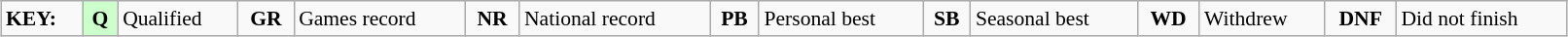<table class="wikitable" style="margin:0.5em auto; font-size:90%; position:relative;" width=85%>
<tr>
<td><strong>KEY:</strong></td>
<td style="background-color:#ccffcc;" align=center><strong>Q</strong></td>
<td>Qualified</td>
<td align=center><strong>GR</strong></td>
<td>Games record</td>
<td align=center><strong>NR</strong></td>
<td>National record</td>
<td align=center><strong>PB</strong></td>
<td>Personal best</td>
<td align=center><strong>SB</strong></td>
<td>Seasonal best</td>
<td align=center><strong>WD</strong></td>
<td>Withdrew</td>
<td align=center><strong>DNF</strong></td>
<td>Did not finish</td>
</tr>
</table>
